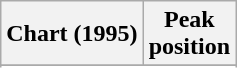<table class="wikitable sortable">
<tr>
<th>Chart (1995)</th>
<th>Peak<br>position</th>
</tr>
<tr>
</tr>
<tr>
</tr>
<tr>
</tr>
</table>
